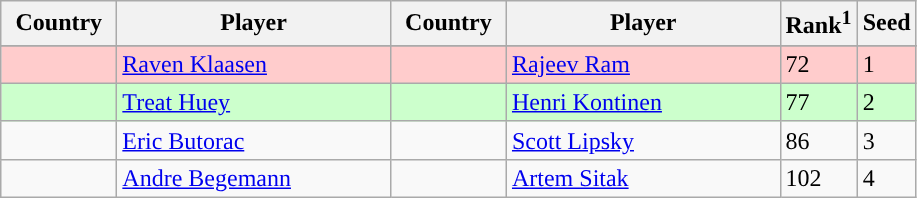<table class="sortable wikitable">
<tr>
<th width="70">Country</th>
<th width="175">Player</th>
<th width="70">Country</th>
<th width="175">Player</th>
<th>Rank<sup>1</sup></th>
<th>Seed</th>
</tr>
<tr style="background:#cfc;#">
</tr>
<tr style="background:#fcc;">
<td></td>
<td><a href='#'>Raven Klaasen</a></td>
<td></td>
<td><a href='#'>Rajeev Ram</a></td>
<td>72</td>
<td>1</td>
</tr>
<tr style="background:#cfc;">
<td></td>
<td><a href='#'>Treat Huey</a></td>
<td></td>
<td><a href='#'>Henri Kontinen</a></td>
<td>77</td>
<td>2</td>
</tr>
<tr>
<td></td>
<td><a href='#'>Eric Butorac</a></td>
<td></td>
<td><a href='#'>Scott Lipsky</a></td>
<td>86</td>
<td>3</td>
</tr>
<tr>
<td></td>
<td><a href='#'>Andre Begemann</a></td>
<td></td>
<td><a href='#'>Artem Sitak</a></td>
<td>102</td>
<td>4</td>
</tr>
</table>
